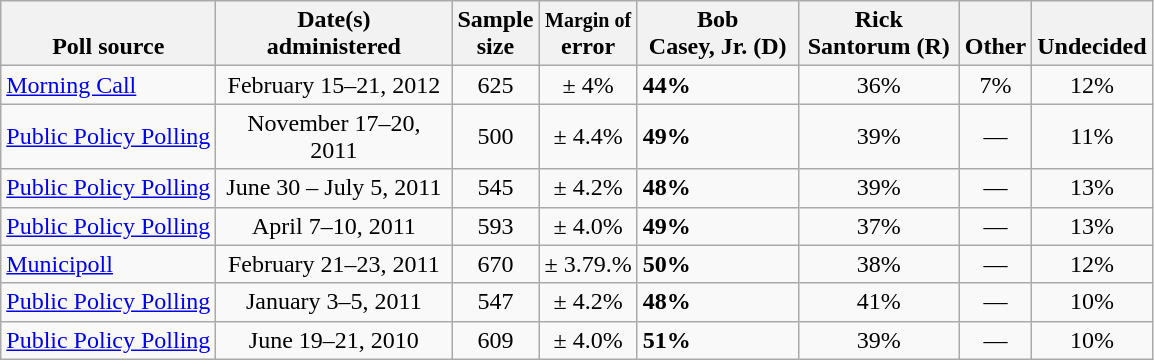<table class="wikitable">
<tr valign= bottom>
<th>Poll source</th>
<th style="width:150px;">Date(s)<br>administered</th>
<th class=small>Sample<br>size</th>
<th><small>Margin of</small><br>error</th>
<th style="width:100px;">Bob <br>Casey, Jr. (D)</th>
<th style="width:100px;">Rick<br>Santorum (R)</th>
<th>Other</th>
<th>Undecided</th>
</tr>
<tr>
<td><a href='#'>Morning Call</a></td>
<td align=center>February 15–21, 2012</td>
<td align=center>625</td>
<td align=center>± 4%</td>
<td><strong>44%</strong></td>
<td align=center>36%</td>
<td align=center>7%</td>
<td align=center>12%</td>
</tr>
<tr>
<td><a href='#'>Public Policy Polling</a></td>
<td align=center>November 17–20, 2011</td>
<td align=center>500</td>
<td align=center>± 4.4%</td>
<td><strong>49%</strong></td>
<td align=center>39%</td>
<td align=center>—</td>
<td align=center>11%</td>
</tr>
<tr>
<td><a href='#'>Public Policy Polling</a></td>
<td align=center>June 30 – July 5, 2011</td>
<td align=center>545</td>
<td align=center>± 4.2%</td>
<td><strong>48%</strong></td>
<td align=center>39%</td>
<td align=center>—</td>
<td align=center>13%</td>
</tr>
<tr>
<td><a href='#'>Public Policy Polling</a></td>
<td align=center>April 7–10, 2011</td>
<td align=center>593</td>
<td align=center>± 4.0%</td>
<td><strong>49%</strong></td>
<td align=center>37%</td>
<td align=center>—</td>
<td align=center>13%</td>
</tr>
<tr>
<td><a href='#'>Municipoll </a></td>
<td align=center>February 21–23, 2011</td>
<td align=center>670</td>
<td align=center>± 3.79.%</td>
<td><strong>50%</strong></td>
<td align=center>38%</td>
<td align=center>—</td>
<td align=center>12%</td>
</tr>
<tr>
<td><a href='#'>Public Policy Polling </a></td>
<td align=center>January 3–5, 2011</td>
<td align=center>547</td>
<td align=center>± 4.2%</td>
<td><strong>48%</strong></td>
<td align=center>41%</td>
<td align=center>—</td>
<td align=center>10%</td>
</tr>
<tr>
<td><a href='#'>Public Policy Polling </a></td>
<td align=center>June 19–21, 2010</td>
<td align=center>609</td>
<td align=center>± 4.0%</td>
<td><strong>51%</strong></td>
<td align=center>39%</td>
<td align=center>—</td>
<td align=center>10%</td>
</tr>
</table>
